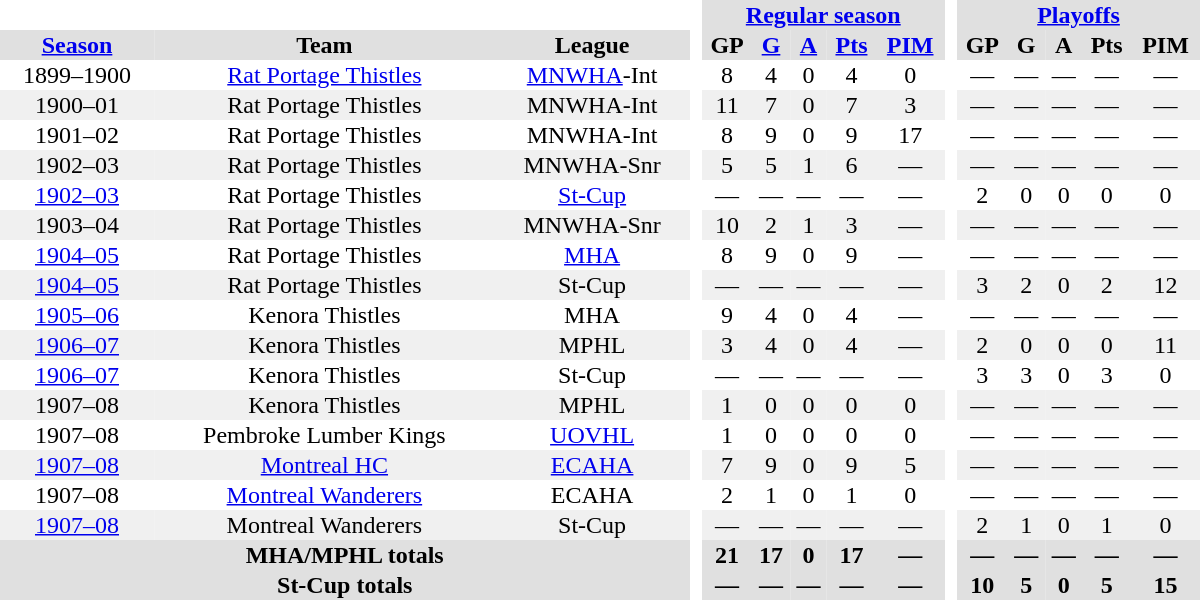<table border="0" cellpadding="1" cellspacing="0" style="text-align:center; width:50em">
<tr bgcolor="#e0e0e0">
<th colspan="3" bgcolor="#ffffff"> </th>
<th rowspan="99" bgcolor="#ffffff"> </th>
<th colspan="5"><a href='#'>Regular season</a></th>
<th rowspan="99" bgcolor="#ffffff"> </th>
<th colspan="5"><a href='#'>Playoffs</a></th>
</tr>
<tr bgcolor="#e0e0e0">
<th><a href='#'>Season</a></th>
<th>Team</th>
<th>League</th>
<th>GP</th>
<th><a href='#'>G</a></th>
<th><a href='#'>A</a></th>
<th><a href='#'>Pts</a></th>
<th><a href='#'>PIM</a></th>
<th>GP</th>
<th>G</th>
<th>A</th>
<th>Pts</th>
<th>PIM</th>
</tr>
<tr>
<td>1899–1900</td>
<td><a href='#'>Rat Portage Thistles</a></td>
<td><a href='#'>MNWHA</a>-Int</td>
<td>8</td>
<td>4</td>
<td>0</td>
<td>4</td>
<td>0</td>
<td>—</td>
<td>—</td>
<td>—</td>
<td>—</td>
<td>—</td>
</tr>
<tr bgcolor="#f0f0f0">
<td>1900–01</td>
<td>Rat Portage Thistles</td>
<td>MNWHA-Int</td>
<td>11</td>
<td>7</td>
<td>0</td>
<td>7</td>
<td>3</td>
<td>—</td>
<td>—</td>
<td>—</td>
<td>—</td>
<td>—</td>
</tr>
<tr>
<td>1901–02</td>
<td>Rat Portage Thistles</td>
<td>MNWHA-Int</td>
<td>8</td>
<td>9</td>
<td>0</td>
<td>9</td>
<td>17</td>
<td>—</td>
<td>—</td>
<td>—</td>
<td>—</td>
<td>—</td>
</tr>
<tr bgcolor="#f0f0f0">
<td>1902–03</td>
<td>Rat Portage Thistles</td>
<td>MNWHA-Snr</td>
<td>5</td>
<td>5</td>
<td>1</td>
<td>6</td>
<td>—</td>
<td>—</td>
<td>—</td>
<td>—</td>
<td>—</td>
<td>—</td>
</tr>
<tr>
<td><a href='#'>1902–03</a></td>
<td>Rat Portage Thistles</td>
<td><a href='#'>St-Cup</a></td>
<td>—</td>
<td>—</td>
<td>—</td>
<td>—</td>
<td>—</td>
<td>2</td>
<td>0</td>
<td>0</td>
<td>0</td>
<td>0</td>
</tr>
<tr bgcolor="#f0f0f0">
<td>1903–04</td>
<td>Rat Portage Thistles</td>
<td>MNWHA-Snr</td>
<td>10</td>
<td>2</td>
<td>1</td>
<td>3</td>
<td>—</td>
<td>—</td>
<td>—</td>
<td>—</td>
<td>—</td>
<td>—</td>
</tr>
<tr>
<td><a href='#'>1904–05</a></td>
<td>Rat Portage Thistles</td>
<td><a href='#'>MHA</a></td>
<td>8</td>
<td>9</td>
<td>0</td>
<td>9</td>
<td>—</td>
<td>—</td>
<td>—</td>
<td>—</td>
<td>—</td>
<td>—</td>
</tr>
<tr bgcolor="#f0f0f0">
<td><a href='#'>1904–05</a></td>
<td>Rat Portage Thistles</td>
<td>St-Cup</td>
<td>—</td>
<td>—</td>
<td>—</td>
<td>—</td>
<td>—</td>
<td>3</td>
<td>2</td>
<td>0</td>
<td>2</td>
<td>12</td>
</tr>
<tr>
<td><a href='#'>1905–06</a></td>
<td>Kenora Thistles</td>
<td>MHA</td>
<td>9</td>
<td>4</td>
<td>0</td>
<td>4</td>
<td>—</td>
<td>—</td>
<td>—</td>
<td>—</td>
<td>—</td>
<td>—</td>
</tr>
<tr bgcolor="#f0f0f0">
<td><a href='#'>1906–07</a></td>
<td>Kenora Thistles</td>
<td>MPHL</td>
<td>3</td>
<td>4</td>
<td>0</td>
<td>4</td>
<td>—</td>
<td>2</td>
<td>0</td>
<td>0</td>
<td>0</td>
<td>11</td>
</tr>
<tr>
<td><a href='#'>1906–07</a></td>
<td>Kenora Thistles</td>
<td>St-Cup</td>
<td>—</td>
<td>—</td>
<td>—</td>
<td>—</td>
<td>—</td>
<td>3</td>
<td>3</td>
<td>0</td>
<td>3</td>
<td>0</td>
</tr>
<tr bgcolor="#f0f0f0">
<td>1907–08</td>
<td>Kenora Thistles</td>
<td>MPHL</td>
<td>1</td>
<td>0</td>
<td>0</td>
<td>0</td>
<td>0</td>
<td>—</td>
<td>—</td>
<td>—</td>
<td>—</td>
<td>—</td>
</tr>
<tr>
<td>1907–08</td>
<td>Pembroke Lumber Kings</td>
<td><a href='#'>UOVHL</a></td>
<td>1</td>
<td>0</td>
<td>0</td>
<td>0</td>
<td>0</td>
<td>—</td>
<td>—</td>
<td>—</td>
<td>—</td>
<td>—</td>
</tr>
<tr bgcolor="#f0f0f0">
<td><a href='#'>1907–08</a></td>
<td><a href='#'>Montreal HC</a></td>
<td><a href='#'>ECAHA</a></td>
<td>7</td>
<td>9</td>
<td>0</td>
<td>9</td>
<td>5</td>
<td>—</td>
<td>—</td>
<td>—</td>
<td>—</td>
<td>—</td>
</tr>
<tr>
<td>1907–08</td>
<td><a href='#'>Montreal Wanderers</a></td>
<td>ECAHA</td>
<td>2</td>
<td>1</td>
<td>0</td>
<td>1</td>
<td>0</td>
<td>—</td>
<td>—</td>
<td>—</td>
<td>—</td>
<td>—</td>
</tr>
<tr bgcolor="#f0f0f0">
<td><a href='#'>1907–08</a></td>
<td>Montreal Wanderers</td>
<td>St-Cup</td>
<td>—</td>
<td>—</td>
<td>—</td>
<td>—</td>
<td>—</td>
<td>2</td>
<td>1</td>
<td>0</td>
<td>1</td>
<td>0</td>
</tr>
<tr bgcolor="#e0e0e0">
<th colspan="3">MHA/MPHL totals</th>
<th>21</th>
<th>17</th>
<th>0</th>
<th>17</th>
<th>—</th>
<th>—</th>
<th>—</th>
<th>—</th>
<th>—</th>
<th>—</th>
</tr>
<tr bgcolor="#e0e0e0">
<th colspan="3">St-Cup totals</th>
<th>—</th>
<th>—</th>
<th>—</th>
<th>—</th>
<th>—</th>
<th>10</th>
<th>5</th>
<th>0</th>
<th>5</th>
<th>15</th>
</tr>
</table>
